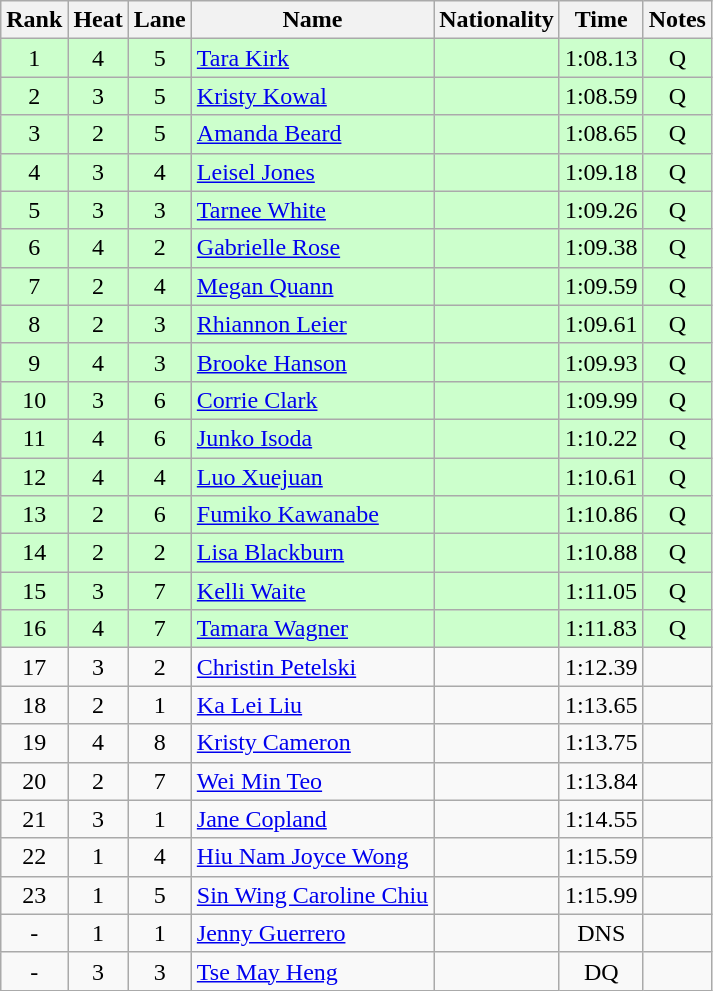<table class="wikitable sortable" style="text-align:center">
<tr>
<th>Rank</th>
<th>Heat</th>
<th>Lane</th>
<th>Name</th>
<th>Nationality</th>
<th>Time</th>
<th>Notes</th>
</tr>
<tr bgcolor=ccffcc>
<td>1</td>
<td>4</td>
<td>5</td>
<td align=left><a href='#'>Tara Kirk</a></td>
<td align=left></td>
<td>1:08.13</td>
<td>Q</td>
</tr>
<tr bgcolor=ccffcc>
<td>2</td>
<td>3</td>
<td>5</td>
<td align=left><a href='#'>Kristy Kowal</a></td>
<td align=left></td>
<td>1:08.59</td>
<td>Q</td>
</tr>
<tr bgcolor=ccffcc>
<td>3</td>
<td>2</td>
<td>5</td>
<td align=left><a href='#'>Amanda Beard</a></td>
<td align=left></td>
<td>1:08.65</td>
<td>Q</td>
</tr>
<tr bgcolor=ccffcc>
<td>4</td>
<td>3</td>
<td>4</td>
<td align=left><a href='#'>Leisel Jones</a></td>
<td align=left></td>
<td>1:09.18</td>
<td>Q</td>
</tr>
<tr bgcolor=ccffcc>
<td>5</td>
<td>3</td>
<td>3</td>
<td align=left><a href='#'>Tarnee White</a></td>
<td align=left></td>
<td>1:09.26</td>
<td>Q</td>
</tr>
<tr bgcolor=ccffcc>
<td>6</td>
<td>4</td>
<td>2</td>
<td align=left><a href='#'>Gabrielle Rose</a></td>
<td align=left></td>
<td>1:09.38</td>
<td>Q</td>
</tr>
<tr bgcolor=ccffcc>
<td>7</td>
<td>2</td>
<td>4</td>
<td align=left><a href='#'>Megan Quann</a></td>
<td align=left></td>
<td>1:09.59</td>
<td>Q</td>
</tr>
<tr bgcolor=ccffcc>
<td>8</td>
<td>2</td>
<td>3</td>
<td align=left><a href='#'>Rhiannon Leier</a></td>
<td align=left></td>
<td>1:09.61</td>
<td>Q</td>
</tr>
<tr bgcolor=ccffcc>
<td>9</td>
<td>4</td>
<td>3</td>
<td align=left><a href='#'>Brooke Hanson</a></td>
<td align=left></td>
<td>1:09.93</td>
<td>Q</td>
</tr>
<tr bgcolor=ccffcc>
<td>10</td>
<td>3</td>
<td>6</td>
<td align=left><a href='#'>Corrie Clark</a></td>
<td align=left></td>
<td>1:09.99</td>
<td>Q</td>
</tr>
<tr bgcolor=ccffcc>
<td>11</td>
<td>4</td>
<td>6</td>
<td align=left><a href='#'>Junko Isoda</a></td>
<td align=left></td>
<td>1:10.22</td>
<td>Q</td>
</tr>
<tr bgcolor=ccffcc>
<td>12</td>
<td>4</td>
<td>4</td>
<td align=left><a href='#'>Luo Xuejuan</a></td>
<td align=left></td>
<td>1:10.61</td>
<td>Q</td>
</tr>
<tr bgcolor=ccffcc>
<td>13</td>
<td>2</td>
<td>6</td>
<td align=left><a href='#'>Fumiko Kawanabe</a></td>
<td align=left></td>
<td>1:10.86</td>
<td>Q</td>
</tr>
<tr bgcolor=ccffcc>
<td>14</td>
<td>2</td>
<td>2</td>
<td align=left><a href='#'>Lisa Blackburn</a></td>
<td align=left></td>
<td>1:10.88</td>
<td>Q</td>
</tr>
<tr bgcolor=ccffcc>
<td>15</td>
<td>3</td>
<td>7</td>
<td align=left><a href='#'>Kelli Waite</a></td>
<td align=left></td>
<td>1:11.05</td>
<td>Q</td>
</tr>
<tr bgcolor=ccffcc>
<td>16</td>
<td>4</td>
<td>7</td>
<td align=left><a href='#'>Tamara Wagner</a></td>
<td align=left></td>
<td>1:11.83</td>
<td>Q</td>
</tr>
<tr>
<td>17</td>
<td>3</td>
<td>2</td>
<td align=left><a href='#'>Christin Petelski</a></td>
<td align=left></td>
<td>1:12.39</td>
<td></td>
</tr>
<tr>
<td>18</td>
<td>2</td>
<td>1</td>
<td align=left><a href='#'>Ka Lei Liu</a></td>
<td align=left></td>
<td>1:13.65</td>
<td></td>
</tr>
<tr>
<td>19</td>
<td>4</td>
<td>8</td>
<td align=left><a href='#'>Kristy Cameron</a></td>
<td align=left></td>
<td>1:13.75</td>
<td></td>
</tr>
<tr>
<td>20</td>
<td>2</td>
<td>7</td>
<td align=left><a href='#'>Wei Min Teo</a></td>
<td align=left></td>
<td>1:13.84</td>
<td></td>
</tr>
<tr>
<td>21</td>
<td>3</td>
<td>1</td>
<td align=left><a href='#'>Jane Copland</a></td>
<td align=left></td>
<td>1:14.55</td>
<td></td>
</tr>
<tr>
<td>22</td>
<td>1</td>
<td>4</td>
<td align=left><a href='#'>Hiu Nam Joyce Wong</a></td>
<td align=left></td>
<td>1:15.59</td>
<td></td>
</tr>
<tr>
<td>23</td>
<td>1</td>
<td>5</td>
<td align=left><a href='#'>Sin Wing Caroline Chiu</a></td>
<td align=left></td>
<td>1:15.99</td>
<td></td>
</tr>
<tr>
<td>-</td>
<td>1</td>
<td>1</td>
<td align=left><a href='#'>Jenny Guerrero</a></td>
<td align=left></td>
<td>DNS</td>
<td></td>
</tr>
<tr>
<td>-</td>
<td>3</td>
<td>3</td>
<td align=left><a href='#'>Tse May Heng</a></td>
<td align=left></td>
<td>DQ</td>
<td></td>
</tr>
</table>
